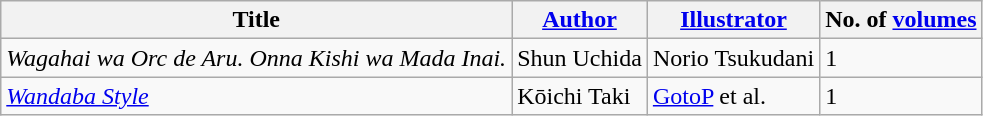<table class="wikitable">
<tr>
<th scope="col">Title</th>
<th scope="col"><a href='#'>Author</a></th>
<th scope="col"><a href='#'>Illustrator</a></th>
<th scope="col">No. of <a href='#'>volumes</a></th>
</tr>
<tr>
<td><em>Wagahai wa Orc de Aru. Onna Kishi wa Mada Inai.</em></td>
<td>Shun Uchida</td>
<td>Norio Tsukudani</td>
<td>1</td>
</tr>
<tr>
<td><em><a href='#'>Wandaba Style</a></em></td>
<td>Kōichi Taki</td>
<td><a href='#'>GotoP</a> et al.</td>
<td>1</td>
</tr>
</table>
